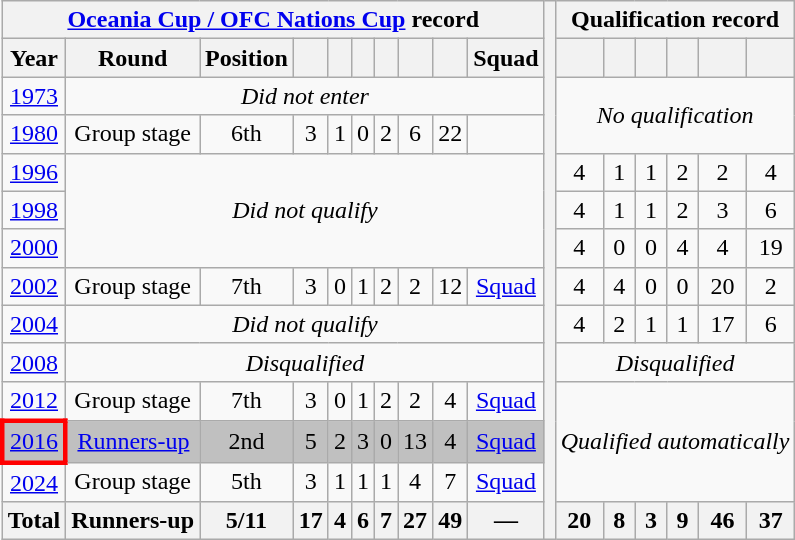<table class="wikitable" style="text-align:center;">
<tr>
<th colspan="10"><a href='#'>Oceania Cup / OFC Nations Cup</a> record</th>
<th rowspan="14"></th>
<th colspan=6>Qualification record</th>
</tr>
<tr>
<th>Year</th>
<th>Round</th>
<th>Position</th>
<th></th>
<th></th>
<th></th>
<th></th>
<th></th>
<th></th>
<th>Squad</th>
<th></th>
<th></th>
<th></th>
<th></th>
<th></th>
<th></th>
</tr>
<tr>
<td> <a href='#'>1973</a></td>
<td colspan=9><em>Did not enter</em></td>
<td colspan=6 rowspan=2><em>No qualification</em></td>
</tr>
<tr>
<td> <a href='#'>1980</a></td>
<td>Group stage</td>
<td>6th</td>
<td>3</td>
<td>1</td>
<td>0</td>
<td>2</td>
<td>6</td>
<td>22</td>
<td></td>
</tr>
<tr>
<td> <a href='#'>1996</a></td>
<td colspan=9 rowspan=3><em>Did not qualify</em></td>
<td>4</td>
<td>1</td>
<td>1</td>
<td>2</td>
<td>2</td>
<td>4</td>
</tr>
<tr>
<td> <a href='#'>1998</a></td>
<td>4</td>
<td>1</td>
<td>1</td>
<td>2</td>
<td>3</td>
<td>6</td>
</tr>
<tr>
<td> <a href='#'>2000</a></td>
<td>4</td>
<td>0</td>
<td>0</td>
<td>4</td>
<td>4</td>
<td>19</td>
</tr>
<tr>
<td> <a href='#'>2002</a></td>
<td>Group stage</td>
<td>7th</td>
<td>3</td>
<td>0</td>
<td>1</td>
<td>2</td>
<td>2</td>
<td>12</td>
<td><a href='#'>Squad</a></td>
<td>4</td>
<td>4</td>
<td>0</td>
<td>0</td>
<td>20</td>
<td>2</td>
</tr>
<tr>
<td> <a href='#'>2004</a></td>
<td colspan=9><em>Did not qualify</em></td>
<td>4</td>
<td>2</td>
<td>1</td>
<td>1</td>
<td>17</td>
<td>6</td>
</tr>
<tr>
<td> <a href='#'>2008</a></td>
<td colspan=9><em>Disqualified</em></td>
<td colspan=6><em>Disqualified</em></td>
</tr>
<tr>
<td> <a href='#'>2012</a></td>
<td>Group stage</td>
<td>7th</td>
<td>3</td>
<td>0</td>
<td>1</td>
<td>2</td>
<td>2</td>
<td>4</td>
<td><a href='#'>Squad</a></td>
<td colspan=6 rowspan=3><em>Qualified automatically</em></td>
</tr>
<tr style="background:silver">
<td style="border: 3px solid red"> <a href='#'>2016</a></td>
<td><a href='#'>Runners-up</a></td>
<td>2nd</td>
<td>5</td>
<td>2</td>
<td>3</td>
<td>0</td>
<td>13</td>
<td>4</td>
<td><a href='#'>Squad</a></td>
</tr>
<tr>
<td>  <a href='#'>2024</a></td>
<td>Group stage</td>
<td>5th</td>
<td>3</td>
<td>1</td>
<td>1</td>
<td>1</td>
<td>4</td>
<td>7</td>
<td><a href='#'>Squad</a></td>
</tr>
<tr>
<th>Total</th>
<th>Runners-up</th>
<th>5/11</th>
<th>17</th>
<th>4</th>
<th>6</th>
<th>7</th>
<th>27</th>
<th>49</th>
<th>—</th>
<th>20</th>
<th>8</th>
<th>3</th>
<th>9</th>
<th>46</th>
<th>37</th>
</tr>
</table>
